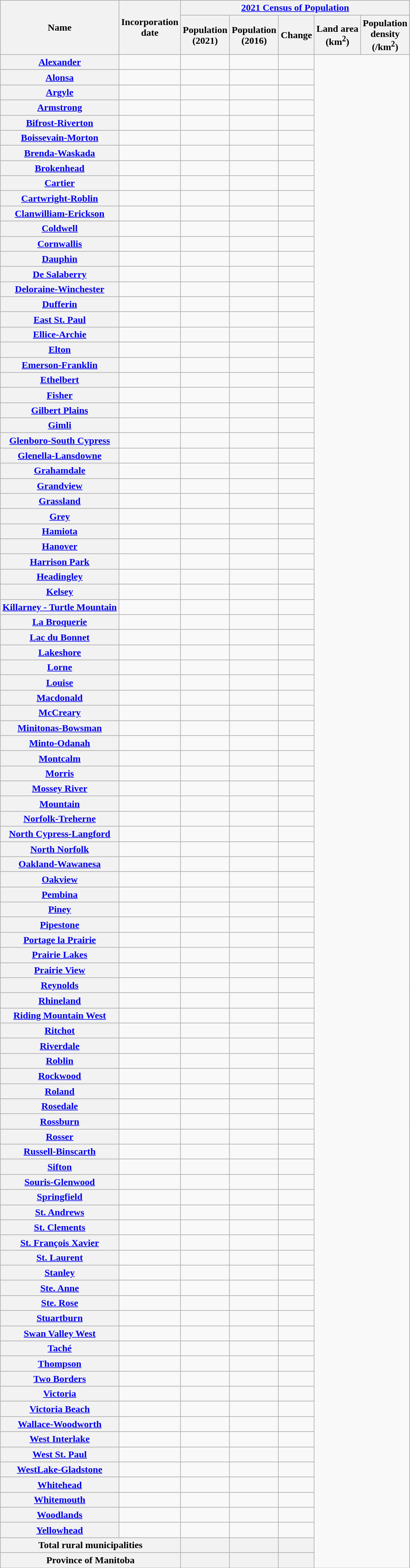<table class="wikitable sortable plainrowheaders collapsible">
<tr>
<th scope="col" rowspan=2>Name</th>
<th scope="col" rowspan=2>Incorporation<br>date</th>
<th scope="colgroup" colspan=5><a href='#'>2021 Census of Population</a></th>
</tr>
<tr>
<th scope="col" data-sort-type="number">Population<br>(2021)</th>
<th scope="col" data-sort-type="number">Population<br>(2016)</th>
<th scope="col" data-sort-type="number">Change<br></th>
<th scope="col" data-sort-type="number">Land area<br>(km<sup>2</sup>)</th>
<th scope="col" data-sort-type="number">Population<br>density<br>(/km<sup>2</sup>)</th>
</tr>
<tr>
<th scope="row"><a href='#'>Alexander</a></th>
<td align=center></td>
<td></td>
<td align=right></td>
<td align=right></td>
</tr>
<tr>
<th scope="row"><a href='#'>Alonsa</a></th>
<td align=center></td>
<td></td>
<td align=right></td>
<td align=right></td>
</tr>
<tr>
<th scope="row"><a href='#'>Argyle</a></th>
<td align=center></td>
<td></td>
<td align=right></td>
<td align=right></td>
</tr>
<tr>
<th scope="row"><a href='#'>Armstrong</a></th>
<td align=center></td>
<td></td>
<td align=right></td>
<td align=right></td>
</tr>
<tr>
<th scope="row"><a href='#'>Bifrost-Riverton</a></th>
<td align=center></td>
<td></td>
<td align=right></td>
<td align=right></td>
</tr>
<tr>
<th scope="row"><a href='#'>Boissevain-Morton</a></th>
<td align=center></td>
<td></td>
<td align=right></td>
<td align=right></td>
</tr>
<tr>
<th scope="row"><a href='#'>Brenda-Waskada</a></th>
<td align=center></td>
<td></td>
<td align=right></td>
<td align=right></td>
</tr>
<tr>
<th scope="row"><a href='#'>Brokenhead</a></th>
<td align=center></td>
<td></td>
<td align=right></td>
<td align=right></td>
</tr>
<tr>
<th scope="row"><a href='#'>Cartier</a></th>
<td align=center></td>
<td></td>
<td align=right></td>
<td align=right></td>
</tr>
<tr>
<th scope="row"><a href='#'>Cartwright-Roblin</a></th>
<td align=center></td>
<td></td>
<td align=right></td>
<td align=right></td>
</tr>
<tr>
<th scope="row"><a href='#'>Clanwilliam-Erickson</a></th>
<td align=center></td>
<td></td>
<td align=right></td>
<td align=right></td>
</tr>
<tr>
<th scope="row"><a href='#'>Coldwell</a></th>
<td align=center></td>
<td></td>
<td align=right></td>
<td align=right></td>
</tr>
<tr>
<th scope="row"><a href='#'>Cornwallis</a></th>
<td align=center></td>
<td></td>
<td align=right></td>
<td align=right></td>
</tr>
<tr>
<th scope="row"><a href='#'>Dauphin</a></th>
<td align=center></td>
<td></td>
<td align=right></td>
<td align=right></td>
</tr>
<tr>
<th scope="row"><a href='#'>De Salaberry</a></th>
<td align=center></td>
<td></td>
<td align=right></td>
<td align=right></td>
</tr>
<tr>
<th scope="row"><a href='#'>Deloraine-Winchester</a></th>
<td align=center></td>
<td></td>
<td align=right></td>
<td align=right></td>
</tr>
<tr>
<th scope="row"><a href='#'>Dufferin</a></th>
<td align=center></td>
<td></td>
<td align=right></td>
<td align=right></td>
</tr>
<tr>
<th scope="row"><a href='#'>East St. Paul</a></th>
<td align=center></td>
<td></td>
<td align=right></td>
<td align=right></td>
</tr>
<tr>
<th scope="row"><a href='#'>Ellice-Archie</a></th>
<td align=center></td>
<td></td>
<td align=right></td>
<td align=right></td>
</tr>
<tr>
<th scope="row"><a href='#'>Elton</a></th>
<td align=center></td>
<td></td>
<td align=right></td>
<td align=right></td>
</tr>
<tr>
<th scope="row"><a href='#'>Emerson-Franklin</a></th>
<td align=center></td>
<td></td>
<td align=right></td>
<td align=right></td>
</tr>
<tr>
<th scope="row"><a href='#'>Ethelbert</a></th>
<td align=center></td>
<td></td>
<td align=right></td>
<td align=right></td>
</tr>
<tr>
<th scope="row"><a href='#'>Fisher</a></th>
<td align=center></td>
<td></td>
<td align=right></td>
<td align=right></td>
</tr>
<tr>
<th scope="row"><a href='#'>Gilbert Plains</a></th>
<td align=center></td>
<td></td>
<td align=right></td>
<td align=right></td>
</tr>
<tr>
<th scope="row"><a href='#'>Gimli</a></th>
<td align=center></td>
<td></td>
<td align=right></td>
<td align=right></td>
</tr>
<tr>
<th scope="row"><a href='#'>Glenboro-South Cypress</a></th>
<td align=center></td>
<td></td>
<td align=right></td>
<td align=right></td>
</tr>
<tr>
<th scope="row"><a href='#'>Glenella-Lansdowne</a></th>
<td align=center></td>
<td></td>
<td align=right></td>
<td align=right></td>
</tr>
<tr>
<th scope="row"><a href='#'>Grahamdale</a></th>
<td align=center></td>
<td></td>
<td align=right></td>
<td align=right></td>
</tr>
<tr>
<th scope="row"><a href='#'>Grandview</a></th>
<td align=center></td>
<td></td>
<td align=right></td>
<td align=right></td>
</tr>
<tr>
<th scope="row"><a href='#'>Grassland</a></th>
<td align=center></td>
<td></td>
<td align=right></td>
<td align=right></td>
</tr>
<tr>
<th scope="row"><a href='#'>Grey</a></th>
<td align=center></td>
<td></td>
<td align=right></td>
<td align=right></td>
</tr>
<tr>
<th scope="row"><a href='#'>Hamiota</a></th>
<td align=center></td>
<td></td>
<td align=right></td>
<td align=right></td>
</tr>
<tr>
<th scope="row"><a href='#'>Hanover</a></th>
<td align=center></td>
<td></td>
<td align=right></td>
<td align=right></td>
</tr>
<tr>
<th scope="row"><a href='#'>Harrison Park</a></th>
<td align=center></td>
<td></td>
<td align=right></td>
<td align=right></td>
</tr>
<tr>
<th scope="row"><a href='#'>Headingley</a></th>
<td align=center></td>
<td></td>
<td align=right></td>
<td align=right></td>
</tr>
<tr>
<th scope="row"><a href='#'>Kelsey</a></th>
<td align=center></td>
<td></td>
<td align=right></td>
<td align=right></td>
</tr>
<tr>
<th scope="row"><a href='#'>Killarney - Turtle Mountain</a></th>
<td align=center></td>
<td></td>
<td align=right></td>
<td align=right></td>
</tr>
<tr>
<th scope="row"><a href='#'>La Broquerie</a></th>
<td align=center></td>
<td></td>
<td align=right></td>
<td align=right></td>
</tr>
<tr>
<th scope="row"><a href='#'>Lac du Bonnet</a></th>
<td align=center></td>
<td></td>
<td align=right></td>
<td align=right></td>
</tr>
<tr>
<th scope="row"><a href='#'>Lakeshore</a></th>
<td align=center></td>
<td></td>
<td align=right></td>
<td align=right></td>
</tr>
<tr>
<th scope="row"><a href='#'>Lorne</a></th>
<td align=center></td>
<td></td>
<td align=right></td>
<td align=right></td>
</tr>
<tr>
<th scope="row"><a href='#'>Louise</a></th>
<td align=center></td>
<td></td>
<td align=right></td>
<td align=right></td>
</tr>
<tr>
<th scope="row"><a href='#'>Macdonald</a></th>
<td align=center></td>
<td></td>
<td align=right></td>
<td align=right></td>
</tr>
<tr>
<th scope="row"><a href='#'>McCreary</a></th>
<td align=center></td>
<td></td>
<td align=right></td>
<td align=right></td>
</tr>
<tr>
<th scope="row"><a href='#'>Minitonas-Bowsman</a></th>
<td align=center></td>
<td></td>
<td align=right></td>
<td align=right></td>
</tr>
<tr>
<th scope="row"><a href='#'>Minto-Odanah</a></th>
<td align=center></td>
<td></td>
<td align=right></td>
<td align=right></td>
</tr>
<tr>
<th scope="row"><a href='#'>Montcalm</a></th>
<td align=center></td>
<td></td>
<td align=right></td>
<td align=right></td>
</tr>
<tr>
<th scope="row"><a href='#'>Morris</a></th>
<td align=center></td>
<td></td>
<td align=right></td>
<td align=right></td>
</tr>
<tr>
<th scope="row"><a href='#'>Mossey River</a></th>
<td align=center></td>
<td></td>
<td align=right></td>
<td align=right></td>
</tr>
<tr>
<th scope="row"><a href='#'>Mountain</a></th>
<td align=center></td>
<td></td>
<td align=right></td>
<td align=right></td>
</tr>
<tr>
<th scope="row"><a href='#'>Norfolk-Treherne</a></th>
<td align=center></td>
<td></td>
<td align=right></td>
<td align=right></td>
</tr>
<tr>
<th scope="row"><a href='#'>North Cypress-Langford</a></th>
<td align=center></td>
<td></td>
<td align=right></td>
<td align=right></td>
</tr>
<tr>
<th scope="row"><a href='#'>North Norfolk</a></th>
<td align=center></td>
<td></td>
<td align=right></td>
<td align=right></td>
</tr>
<tr>
<th scope="row"><a href='#'>Oakland-Wawanesa</a></th>
<td align=center></td>
<td></td>
<td align=right></td>
<td align=right></td>
</tr>
<tr>
<th scope="row"><a href='#'>Oakview</a></th>
<td align=center></td>
<td></td>
<td align=right></td>
<td align=right></td>
</tr>
<tr>
<th scope="row"><a href='#'>Pembina</a></th>
<td align=center></td>
<td></td>
<td align=right></td>
<td align=right></td>
</tr>
<tr>
<th scope="row"><a href='#'>Piney</a></th>
<td align=center></td>
<td></td>
<td align=right></td>
<td align=right></td>
</tr>
<tr>
<th scope="row"><a href='#'>Pipestone</a></th>
<td align=center></td>
<td></td>
<td align=right></td>
<td align=right></td>
</tr>
<tr>
<th scope="row"><a href='#'>Portage la Prairie</a></th>
<td align=center></td>
<td></td>
<td align=right></td>
<td align=right></td>
</tr>
<tr>
<th scope="row"><a href='#'>Prairie Lakes</a></th>
<td align=center></td>
<td></td>
<td align=right></td>
<td align=right></td>
</tr>
<tr>
<th scope="row"><a href='#'>Prairie View</a></th>
<td align=center></td>
<td></td>
<td align=right></td>
<td align=right></td>
</tr>
<tr>
<th scope="row"><a href='#'>Reynolds</a></th>
<td align=center></td>
<td></td>
<td align=right></td>
<td align=right></td>
</tr>
<tr>
<th scope="row"><a href='#'>Rhineland</a></th>
<td align=center></td>
<td></td>
<td align=right></td>
<td align=right></td>
</tr>
<tr>
<th scope="row"><a href='#'>Riding Mountain West</a></th>
<td align=center></td>
<td></td>
<td align=right></td>
<td align=right></td>
</tr>
<tr>
<th scope="row"><a href='#'>Ritchot</a></th>
<td align=center></td>
<td></td>
<td align=right></td>
<td align=right></td>
</tr>
<tr>
<th scope="row"><a href='#'>Riverdale</a></th>
<td align=center></td>
<td></td>
<td align=right></td>
<td align=right></td>
</tr>
<tr>
<th scope="row"><a href='#'>Roblin</a></th>
<td align=center></td>
<td></td>
<td align=right></td>
<td align=right></td>
</tr>
<tr>
<th scope="row"><a href='#'>Rockwood</a></th>
<td align=center></td>
<td></td>
<td align=right></td>
<td align=right></td>
</tr>
<tr>
<th scope="row"><a href='#'>Roland</a></th>
<td align=center></td>
<td></td>
<td align=right></td>
<td align=right></td>
</tr>
<tr>
<th scope="row"><a href='#'>Rosedale</a></th>
<td align=center></td>
<td></td>
<td align=right></td>
<td align=right></td>
</tr>
<tr>
<th scope="row"><a href='#'>Rossburn</a></th>
<td align=center></td>
<td></td>
<td align=right></td>
<td align=right></td>
</tr>
<tr>
<th scope="row"><a href='#'>Rosser</a></th>
<td align=center></td>
<td></td>
<td align=right></td>
<td align=right></td>
</tr>
<tr>
<th scope="row"><a href='#'>Russell-Binscarth</a></th>
<td align=center></td>
<td></td>
<td align=right></td>
<td align=right></td>
</tr>
<tr>
<th scope="row"><a href='#'>Sifton</a></th>
<td align=center></td>
<td></td>
<td align=right></td>
<td align=right></td>
</tr>
<tr>
<th scope="row"><a href='#'>Souris-Glenwood</a></th>
<td align=center></td>
<td></td>
<td align=right></td>
<td align=right></td>
</tr>
<tr>
<th scope="row"><a href='#'>Springfield</a></th>
<td align=center></td>
<td></td>
<td align=right></td>
<td align=right></td>
</tr>
<tr>
<th scope="row"><a href='#'>St. Andrews</a></th>
<td align=center></td>
<td></td>
<td align=right></td>
<td align=right></td>
</tr>
<tr>
<th scope="row"><a href='#'>St. Clements</a></th>
<td align=center></td>
<td></td>
<td align=right></td>
<td align=right></td>
</tr>
<tr>
<th scope="row"><a href='#'>St. François Xavier</a></th>
<td align=center></td>
<td></td>
<td align=right></td>
<td align=right></td>
</tr>
<tr>
<th scope="row"><a href='#'>St. Laurent</a></th>
<td align=center></td>
<td></td>
<td align=right></td>
<td align=right></td>
</tr>
<tr>
<th scope="row"><a href='#'>Stanley</a></th>
<td align=center></td>
<td></td>
<td align=right></td>
<td align=right></td>
</tr>
<tr>
<th scope="row"><a href='#'>Ste. Anne</a></th>
<td align=center></td>
<td></td>
<td align=right></td>
<td align=right></td>
</tr>
<tr>
<th scope="row"><a href='#'>Ste. Rose</a></th>
<td align=center></td>
<td></td>
<td align=right></td>
<td align=right></td>
</tr>
<tr>
<th scope="row"><a href='#'>Stuartburn</a></th>
<td align=center></td>
<td></td>
<td align=right></td>
<td align=right></td>
</tr>
<tr>
<th scope="row"><a href='#'>Swan Valley West</a></th>
<td align=center></td>
<td></td>
<td align=right></td>
<td align=right></td>
</tr>
<tr>
<th scope="row"><a href='#'>Taché</a></th>
<td align=center></td>
<td></td>
<td align=right></td>
<td align=right></td>
</tr>
<tr>
<th scope="row"><a href='#'>Thompson</a></th>
<td align=center></td>
<td></td>
<td align=right></td>
<td align=right></td>
</tr>
<tr>
<th scope="row"><a href='#'>Two Borders</a></th>
<td align=center></td>
<td></td>
<td align=right></td>
<td align=right></td>
</tr>
<tr>
<th scope="row"><a href='#'>Victoria</a></th>
<td align=center></td>
<td></td>
<td align=right></td>
<td align=right></td>
</tr>
<tr>
<th scope="row"><a href='#'>Victoria Beach</a></th>
<td align=center></td>
<td></td>
<td align=right></td>
<td align=right></td>
</tr>
<tr>
<th scope="row"><a href='#'>Wallace-Woodworth</a></th>
<td align=center></td>
<td></td>
<td align=right></td>
<td align=right></td>
</tr>
<tr>
<th scope="row"><a href='#'>West Interlake</a></th>
<td align=center></td>
<td></td>
<td align=right></td>
<td align=right></td>
</tr>
<tr>
<th scope="row"><a href='#'>West St. Paul</a></th>
<td align=center></td>
<td></td>
<td align=right></td>
<td align=right></td>
</tr>
<tr>
<th scope="row"><a href='#'>WestLake-Gladstone</a></th>
<td align=center></td>
<td></td>
<td align=right></td>
<td align=right></td>
</tr>
<tr>
<th scope="row"><a href='#'>Whitehead</a></th>
<td align=center></td>
<td></td>
<td align=right></td>
<td align=right></td>
</tr>
<tr>
<th scope="row"><a href='#'>Whitemouth</a></th>
<td align=center></td>
<td></td>
<td align=right></td>
<td align=right></td>
</tr>
<tr>
<th scope="row"><a href='#'>Woodlands</a></th>
<td align=center></td>
<td></td>
<td align=right></td>
<td align=right></td>
</tr>
<tr>
<th scope="row"><a href='#'>Yellowhead</a></th>
<td align=center></td>
<td></td>
<td align=right></td>
<td align=right></td>
</tr>
<tr class="sortbottom" align="center" style="background-color:#f2f2f2">
<th scope="row" style="text-align:center" colspan=2><strong>Total rural municipalities</strong></th>
<td></td>
<td align="right"><strong></strong></td>
<td align="right"><strong></strong></td>
</tr>
<tr class="sortbottom" align="center" style="background-color:#f2f2f2">
<th scope="row" style="text-align:center" colspan=2><strong>Province of Manitoba</strong></th>
<td></td>
<td align="right"><strong></strong></td>
<td align="right"><strong></strong></td>
</tr>
<tr>
</tr>
</table>
